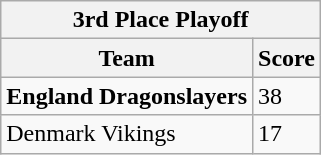<table class="wikitable">
<tr>
<th colspan="2">3rd Place Playoff</th>
</tr>
<tr>
<th>Team</th>
<th>Score</th>
</tr>
<tr>
<td><strong>England Dragonslayers</strong></td>
<td>38</td>
</tr>
<tr>
<td>Denmark Vikings</td>
<td>17</td>
</tr>
</table>
